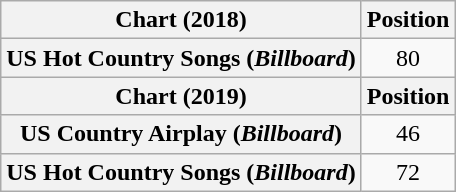<table class="wikitable plainrowheaders" style="text-align:center">
<tr>
<th scope="col">Chart (2018)</th>
<th scope="col">Position</th>
</tr>
<tr>
<th scope="row">US Hot Country Songs (<em>Billboard</em>)</th>
<td>80</td>
</tr>
<tr>
<th scope="col">Chart (2019)</th>
<th scope="col">Position</th>
</tr>
<tr>
<th scope="row">US Country Airplay (<em>Billboard</em>)</th>
<td>46</td>
</tr>
<tr>
<th scope="row">US Hot Country Songs (<em>Billboard</em>)</th>
<td>72</td>
</tr>
</table>
